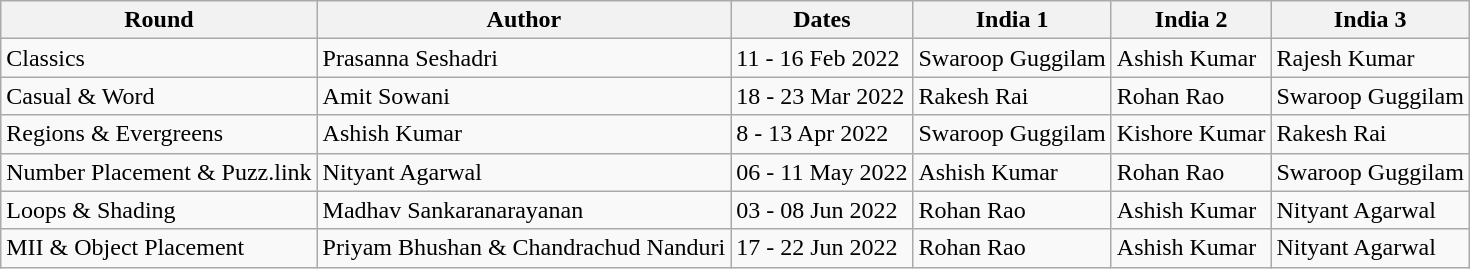<table class="wikitable">
<tr>
<th>Round</th>
<th>Author</th>
<th>Dates</th>
<th>India 1</th>
<th>India 2</th>
<th>India 3</th>
</tr>
<tr>
<td>Classics</td>
<td>Prasanna Seshadri</td>
<td>11 - 16 Feb 2022</td>
<td>Swaroop Guggilam</td>
<td>Ashish Kumar</td>
<td>Rajesh Kumar</td>
</tr>
<tr>
<td>Casual & Word</td>
<td>Amit Sowani</td>
<td>18 - 23 Mar 2022</td>
<td>Rakesh Rai</td>
<td>Rohan Rao</td>
<td>Swaroop Guggilam</td>
</tr>
<tr>
<td>Regions & Evergreens</td>
<td>Ashish Kumar</td>
<td>8 - 13 Apr 2022</td>
<td>Swaroop Guggilam</td>
<td>Kishore Kumar</td>
<td>Rakesh Rai</td>
</tr>
<tr>
<td>Number Placement & Puzz.link</td>
<td>Nityant Agarwal</td>
<td>06 - 11 May 2022</td>
<td>Ashish Kumar</td>
<td>Rohan Rao</td>
<td>Swaroop Guggilam</td>
</tr>
<tr>
<td>Loops & Shading</td>
<td>Madhav Sankaranarayanan</td>
<td>03 - 08 Jun 2022</td>
<td>Rohan Rao</td>
<td>Ashish Kumar</td>
<td>Nityant Agarwal</td>
</tr>
<tr>
<td>MII & Object Placement</td>
<td>Priyam Bhushan & Chandrachud Nanduri</td>
<td>17 - 22 Jun 2022</td>
<td>Rohan Rao</td>
<td>Ashish Kumar</td>
<td>Nityant Agarwal</td>
</tr>
</table>
